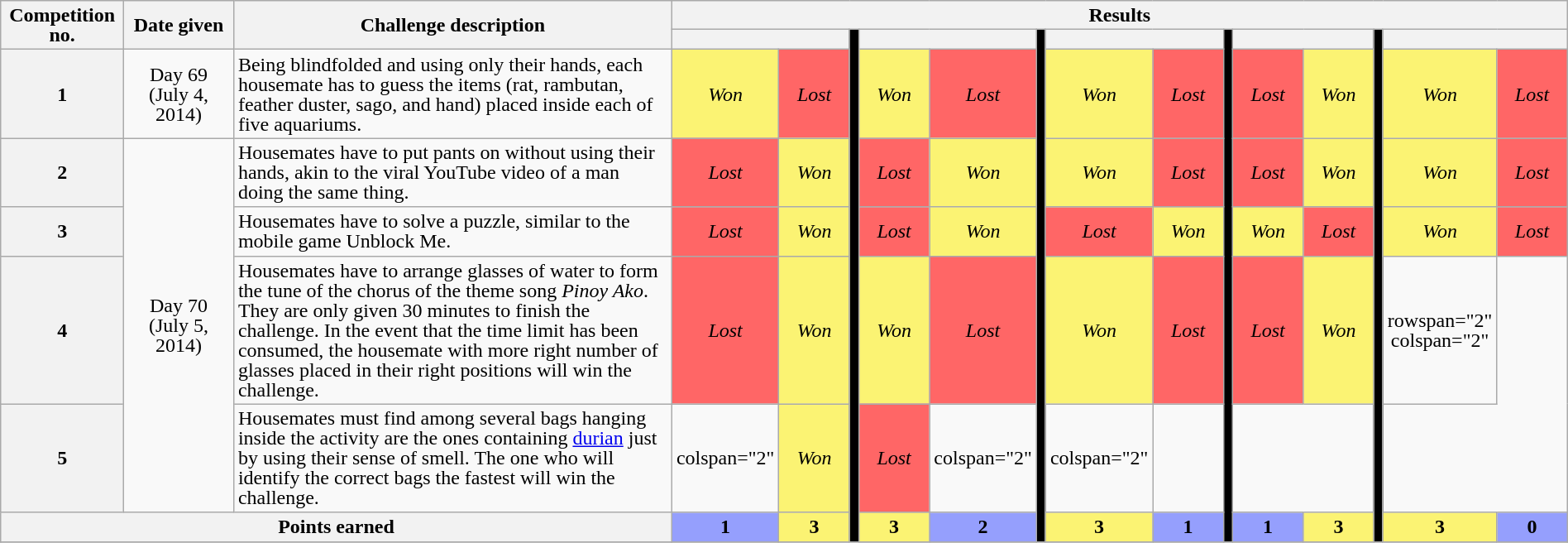<table class="wikitable" style="text-align:center; font-size:100%; line-height:16px;" width="100%">
<tr>
<th style="width:08%;" rowspan="2">Competition no.</th>
<th style="width:08%;" rowspan="2">Date given</th>
<th style="width:34%;" rowspan="2">Challenge description</th>
<th colspan="14" style="width: 50%;">Results</th>
</tr>
<tr>
<th colspan="2"></th>
<th style="background:#000;" rowspan="7"></th>
<th colspan="2"></th>
<th style="background:#000;" rowspan="7"></th>
<th colspan="2"></th>
<th style="background:#000;" rowspan="7"></th>
<th colspan="2"></th>
<th style="background:#000;" rowspan="7"></th>
<th colspan="2"></th>
</tr>
<tr>
<th>1</th>
<td>Day 69<br>(July 4, 2014)</td>
<td style="text-align:left;">Being blindfolded and using only their hands, each housemate has to guess the items (rat, rambutan, feather duster, sago, and hand) placed inside each of five aquariums.</td>
<td style="width:05%; background:#FBF373;"><em>Won</em></td>
<td style="width:05%; background:#FF6666;"><em>Lost</em></td>
<td style="width:05%; background:#FBF373;"><em>Won</em></td>
<td style="width:05%; background:#FF6666;"><em>Lost</em></td>
<td style="width:05%; background:#FBF373;"><em>Won</em></td>
<td style="width:05%; background:#FF6666;"><em>Lost</em></td>
<td style="width:05%; background:#FF6666;"><em>Lost</em></td>
<td style="width:05%; background:#FBF373;"><em>Won</em></td>
<td style="width:05%; background:#FBF373;"><em>Won</em></td>
<td style="width:05%; background:#FF6666;"><em>Lost</em></td>
</tr>
<tr>
<th>2</th>
<td rowspan="4">Day 70<br>(July 5, 2014)</td>
<td style="text-align:left;">Housemates have to put pants on without using their hands, akin to the viral YouTube video of a man doing the same thing.</td>
<td style="background:#FF6666;"><em>Lost</em></td>
<td style="background:#FBF373;"><em>Won</em></td>
<td style="background:#FF6666;"><em>Lost</em></td>
<td style="background:#FBF373;"><em>Won</em></td>
<td style="background:#FBF373;"><em>Won</em></td>
<td style="background:#FF6666;"><em>Lost</em></td>
<td style="background:#FF6666;"><em>Lost</em></td>
<td style="background:#FBF373;"><em>Won</em></td>
<td style="background:#FBF373;"><em>Won</em></td>
<td style="background:#FF6666;"><em>Lost</em></td>
</tr>
<tr>
<th>3</th>
<td style="text-align:left;">Housemates have to solve a puzzle, similar to the mobile game Unblock Me.</td>
<td style="background:#FF6666;"><em>Lost</em></td>
<td style="background:#FBF373;"><em>Won</em></td>
<td style="background:#FF6666;"><em>Lost</em></td>
<td style="background:#FBF373;"><em>Won</em></td>
<td style="background:#FF6666;"><em>Lost</em></td>
<td style="background:#FBF373;"><em>Won</em></td>
<td style="background:#FBF373;"><em>Won</em></td>
<td style="background:#FF6666;"><em>Lost</em></td>
<td style="background:#FBF373;"><em>Won</em></td>
<td style="background:#FF6666;"><em>Lost</em></td>
</tr>
<tr>
<th>4</th>
<td style="text-align:left;">Housemates have to arrange glasses of water to form the tune of the chorus of the theme song <em>Pinoy Ako</em>. They are only given 30 minutes to finish the challenge. In the event that the time limit has been consumed, the housemate with more right number of glasses placed in their right positions will win the challenge.</td>
<td style="background:#FF6666;"><em>Lost</em></td>
<td style="background:#FBF373;"><em>Won</em></td>
<td style="background:#FBF373;"><em>Won</em></td>
<td style="background:#FF6666;"><em>Lost</em></td>
<td style="background:#FBF373;"><em>Won</em></td>
<td style="background:#FF6666;"><em>Lost</em></td>
<td style="background:#FF6666;"><em>Lost</em></td>
<td style="background:#FBF373;"><em>Won</em></td>
<td>rowspan="2" colspan="2" </td>
</tr>
<tr>
<th>5</th>
<td style="text-align:left;">Housemates must find among several bags hanging inside the activity are the ones containing <a href='#'>durian</a> just by using their sense of smell. The one who will identify the correct bags the fastest will win the challenge.</td>
<td>colspan="2" </td>
<td style="background:#FBF373;"><em>Won</em></td>
<td style="background:#FF6666;"><em>Lost</em></td>
<td>colspan="2" </td>
<td>colspan="2" </td>
</tr>
<tr>
<th colspan="3">Points earned</th>
<th style="background:#959FFD;">1</th>
<th style="background:#FBF373;">3</th>
<th style="background:#FBF373;">3</th>
<th style="background:#959FFD;">2</th>
<th style="background:#FBF373;">3</th>
<th style="background:#959FFD;">1</th>
<th style="background:#959FFD;">1</th>
<th style="background:#FBF373;">3</th>
<th style="background:#FBF373;">3</th>
<th style="background:#959FFD;">0</th>
</tr>
<tr>
</tr>
</table>
